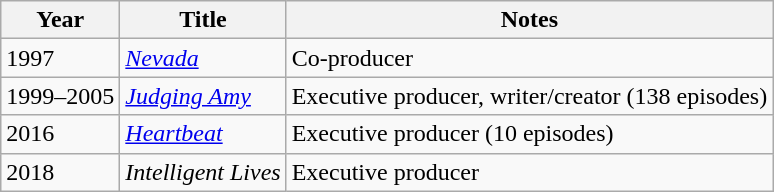<table class="wikitable sortable">
<tr>
<th>Year</th>
<th>Title</th>
<th class="unsortable">Notes</th>
</tr>
<tr>
<td>1997</td>
<td><em><a href='#'>Nevada</a></em></td>
<td>Co-producer</td>
</tr>
<tr>
<td>1999–2005</td>
<td><em><a href='#'>Judging Amy</a></em></td>
<td>Executive producer, writer/creator (138 episodes)</td>
</tr>
<tr>
<td>2016</td>
<td><em><a href='#'>Heartbeat</a></em></td>
<td>Executive producer (10 episodes)</td>
</tr>
<tr>
<td>2018</td>
<td><em>Intelligent Lives</em></td>
<td>Executive producer</td>
</tr>
</table>
